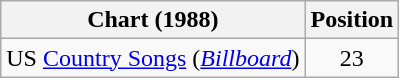<table class="wikitable sortable">
<tr>
<th scope="col">Chart (1988)</th>
<th scope="col">Position</th>
</tr>
<tr>
<td>US <a href='#'>Country Songs</a> (<em><a href='#'>Billboard</a></em>)</td>
<td align="center">23</td>
</tr>
</table>
